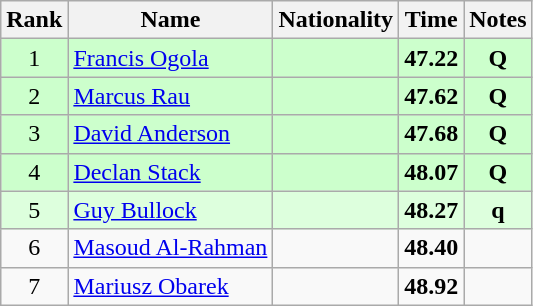<table class="wikitable sortable" style="text-align:center">
<tr>
<th>Rank</th>
<th>Name</th>
<th>Nationality</th>
<th>Time</th>
<th>Notes</th>
</tr>
<tr bgcolor=ccffcc>
<td>1</td>
<td align=left><a href='#'>Francis Ogola</a></td>
<td align=left></td>
<td><strong>47.22</strong></td>
<td><strong>Q</strong></td>
</tr>
<tr bgcolor=ccffcc>
<td>2</td>
<td align=left><a href='#'>Marcus Rau</a></td>
<td align=left></td>
<td><strong>47.62</strong></td>
<td><strong>Q</strong></td>
</tr>
<tr bgcolor=ccffcc>
<td>3</td>
<td align=left><a href='#'>David Anderson</a></td>
<td align=left></td>
<td><strong>47.68</strong></td>
<td><strong>Q</strong></td>
</tr>
<tr bgcolor=ccffcc>
<td>4</td>
<td align=left><a href='#'>Declan Stack</a></td>
<td align=left></td>
<td><strong>48.07</strong></td>
<td><strong>Q</strong></td>
</tr>
<tr bgcolor=ddffdd>
<td>5</td>
<td align=left><a href='#'>Guy Bullock</a></td>
<td align=left></td>
<td><strong>48.27</strong></td>
<td><strong>q</strong></td>
</tr>
<tr>
<td>6</td>
<td align=left><a href='#'>Masoud Al-Rahman</a></td>
<td align=left></td>
<td><strong>48.40</strong></td>
<td></td>
</tr>
<tr>
<td>7</td>
<td align=left><a href='#'>Mariusz Obarek</a></td>
<td align=left></td>
<td><strong>48.92</strong></td>
<td></td>
</tr>
</table>
